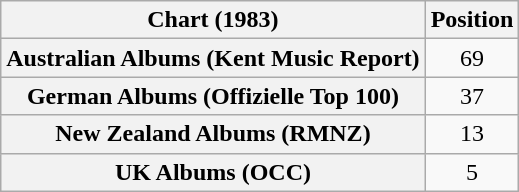<table class="wikitable plainrowheaders sortable" style="text-align:center;">
<tr>
<th>Chart (1983)</th>
<th>Position</th>
</tr>
<tr>
<th scope="row">Australian Albums (Kent Music Report)</th>
<td>69</td>
</tr>
<tr>
<th scope="row">German Albums (Offizielle Top 100)</th>
<td>37</td>
</tr>
<tr>
<th scope="row">New Zealand Albums (RMNZ)</th>
<td>13</td>
</tr>
<tr>
<th scope="row">UK Albums (OCC)</th>
<td>5</td>
</tr>
</table>
